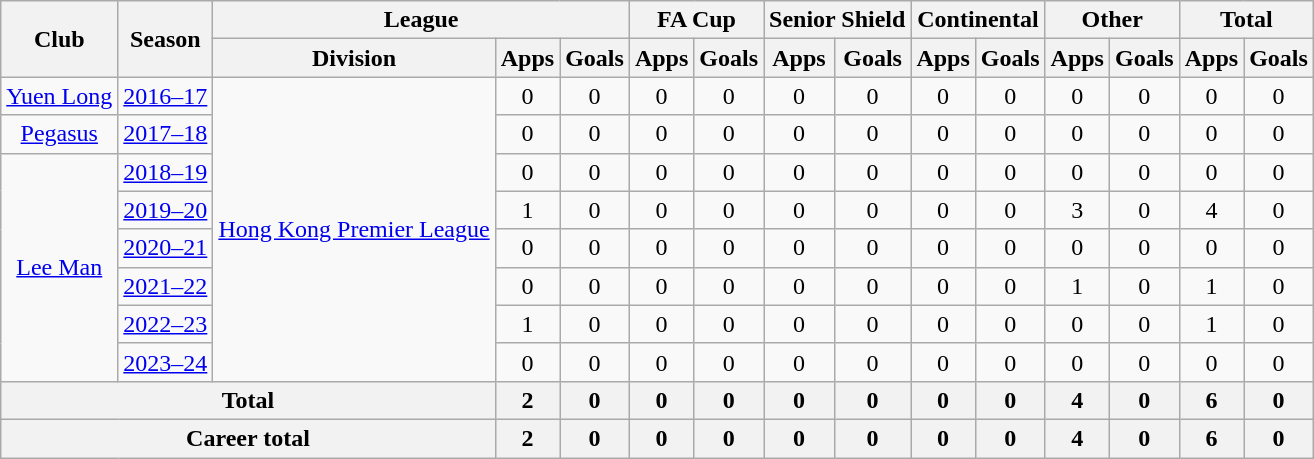<table class="wikitable" style="text-align: center">
<tr>
<th rowspan="2">Club</th>
<th rowspan="2">Season</th>
<th colspan="3">League</th>
<th colspan="2">FA Cup</th>
<th colspan="2">Senior Shield</th>
<th colspan="2">Continental</th>
<th colspan="2">Other</th>
<th colspan="2">Total</th>
</tr>
<tr>
<th>Division</th>
<th>Apps</th>
<th>Goals</th>
<th>Apps</th>
<th>Goals</th>
<th>Apps</th>
<th>Goals</th>
<th>Apps</th>
<th>Goals</th>
<th>Apps</th>
<th>Goals</th>
<th>Apps</th>
<th>Goals</th>
</tr>
<tr>
<td><a href='#'>Yuen Long</a></td>
<td><a href='#'>2016–17</a></td>
<td rowspan="8"><a href='#'>Hong Kong Premier League</a></td>
<td>0</td>
<td>0</td>
<td>0</td>
<td>0</td>
<td>0</td>
<td>0</td>
<td>0</td>
<td>0</td>
<td>0</td>
<td>0</td>
<td>0</td>
<td>0</td>
</tr>
<tr>
<td><a href='#'>Pegasus</a></td>
<td><a href='#'>2017–18</a></td>
<td>0</td>
<td>0</td>
<td>0</td>
<td>0</td>
<td>0</td>
<td>0</td>
<td>0</td>
<td>0</td>
<td>0</td>
<td>0</td>
<td>0</td>
<td>0</td>
</tr>
<tr>
<td rowspan="6"><a href='#'>Lee Man</a></td>
<td><a href='#'>2018–19</a></td>
<td>0</td>
<td>0</td>
<td>0</td>
<td>0</td>
<td>0</td>
<td>0</td>
<td>0</td>
<td>0</td>
<td>0</td>
<td>0</td>
<td>0</td>
<td>0</td>
</tr>
<tr>
<td><a href='#'>2019–20</a></td>
<td>1</td>
<td>0</td>
<td>0</td>
<td>0</td>
<td>0</td>
<td>0</td>
<td>0</td>
<td>0</td>
<td>3</td>
<td>0</td>
<td>4</td>
<td>0</td>
</tr>
<tr>
<td><a href='#'>2020–21</a></td>
<td>0</td>
<td>0</td>
<td>0</td>
<td>0</td>
<td>0</td>
<td>0</td>
<td>0</td>
<td>0</td>
<td>0</td>
<td>0</td>
<td>0</td>
<td>0</td>
</tr>
<tr>
<td><a href='#'>2021–22</a></td>
<td>0</td>
<td>0</td>
<td>0</td>
<td>0</td>
<td>0</td>
<td>0</td>
<td>0</td>
<td>0</td>
<td>1</td>
<td>0</td>
<td>1</td>
<td>0</td>
</tr>
<tr>
<td><a href='#'>2022–23</a></td>
<td>1</td>
<td>0</td>
<td>0</td>
<td>0</td>
<td>0</td>
<td>0</td>
<td>0</td>
<td>0</td>
<td>0</td>
<td>0</td>
<td>1</td>
<td>0</td>
</tr>
<tr>
<td><a href='#'>2023–24</a></td>
<td>0</td>
<td>0</td>
<td>0</td>
<td>0</td>
<td>0</td>
<td>0</td>
<td>0</td>
<td>0</td>
<td>0</td>
<td>0</td>
<td>0</td>
<td>0</td>
</tr>
<tr>
<th colspan=3>Total</th>
<th>2</th>
<th>0</th>
<th>0</th>
<th>0</th>
<th>0</th>
<th>0</th>
<th>0</th>
<th>0</th>
<th>4</th>
<th>0</th>
<th>6</th>
<th>0</th>
</tr>
<tr>
<th colspan=3>Career total</th>
<th>2</th>
<th>0</th>
<th>0</th>
<th>0</th>
<th>0</th>
<th>0</th>
<th>0</th>
<th>0</th>
<th>4</th>
<th>0</th>
<th>6</th>
<th>0</th>
</tr>
</table>
